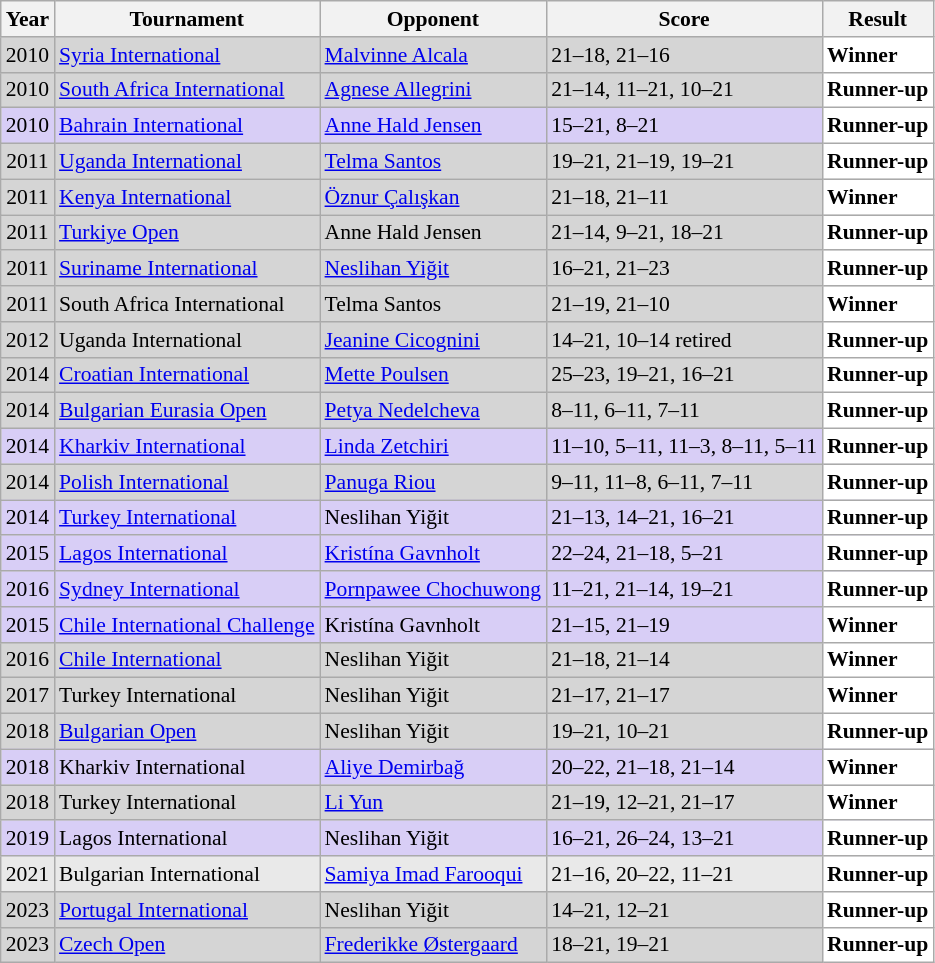<table class="sortable wikitable" style="font-size:90%">
<tr>
<th>Year</th>
<th>Tournament</th>
<th>Opponent</th>
<th>Score</th>
<th>Result</th>
</tr>
<tr style="background:#D5D5D5">
<td align="center">2010</td>
<td align="left"><a href='#'>Syria International</a></td>
<td align="left"> <a href='#'>Malvinne Alcala</a></td>
<td align="left">21–18, 21–16</td>
<td style="text-align:left; background:white"> <strong>Winner</strong></td>
</tr>
<tr style="background:#D5D5D5">
<td align="center">2010</td>
<td align="left"><a href='#'>South Africa International</a></td>
<td align="left"> <a href='#'>Agnese Allegrini</a></td>
<td align="left">21–14, 11–21, 10–21</td>
<td style="text-align:left; background:white"> <strong>Runner-up</strong></td>
</tr>
<tr style="background:#D8CEF6">
<td align="center">2010</td>
<td align="left"><a href='#'>Bahrain International</a></td>
<td align="left"> <a href='#'>Anne Hald Jensen</a></td>
<td align="left">15–21, 8–21</td>
<td style="text-align:left; background:white"> <strong>Runner-up</strong></td>
</tr>
<tr style="background:#D5D5D5">
<td align="center">2011</td>
<td align="left"><a href='#'>Uganda International</a></td>
<td align="left"> <a href='#'>Telma Santos</a></td>
<td align="left">19–21, 21–19, 19–21</td>
<td style="text-align:left; background:white"> <strong>Runner-up</strong></td>
</tr>
<tr style="background:#D5D5D5">
<td align="center">2011</td>
<td align="left"><a href='#'>Kenya International</a></td>
<td align="left"> <a href='#'>Öznur Çalışkan</a></td>
<td align="left">21–18, 21–11</td>
<td style="text-align:left; background:white"> <strong>Winner</strong></td>
</tr>
<tr style="background:#D5D5D5">
<td align="center">2011</td>
<td align="left"><a href='#'>Turkiye Open</a></td>
<td align="left"> Anne Hald Jensen</td>
<td align="left">21–14, 9–21, 18–21</td>
<td style="text-align:left; background:white"> <strong>Runner-up</strong></td>
</tr>
<tr style="background:#D5D5D5">
<td align="center">2011</td>
<td align="left"><a href='#'>Suriname International</a></td>
<td align="left"> <a href='#'>Neslihan Yiğit</a></td>
<td align="left">16–21, 21–23</td>
<td style="text-align:left; background:white"> <strong>Runner-up</strong></td>
</tr>
<tr style="background:#D5D5D5">
<td align="center">2011</td>
<td align="left">South Africa International</td>
<td align="left"> Telma Santos</td>
<td align="left">21–19, 21–10</td>
<td style="text-align:left; background:white"> <strong>Winner</strong></td>
</tr>
<tr style="background:#D5D5D5">
<td align="center">2012</td>
<td align="left">Uganda International</td>
<td align="left"> <a href='#'>Jeanine Cicognini</a></td>
<td align="left">14–21, 10–14 retired</td>
<td style="text-align:left; background:white"> <strong>Runner-up</strong></td>
</tr>
<tr style="background:#D5D5D5">
<td align="center">2014</td>
<td align="left"><a href='#'>Croatian International</a></td>
<td align="left"> <a href='#'>Mette Poulsen</a></td>
<td align="left">25–23, 19–21, 16–21</td>
<td style="text-align:left; background:white"> <strong>Runner-up</strong></td>
</tr>
<tr style="background:#D5D5D5">
<td align="center">2014</td>
<td align="left"><a href='#'>Bulgarian Eurasia Open</a></td>
<td align="left"> <a href='#'>Petya Nedelcheva</a></td>
<td align="left">8–11, 6–11, 7–11</td>
<td style="text-align:left; background:white"> <strong>Runner-up</strong></td>
</tr>
<tr style="background:#D8CEF6">
<td align="center">2014</td>
<td align="left"><a href='#'>Kharkiv International</a></td>
<td align="left"> <a href='#'>Linda Zetchiri</a></td>
<td align="left">11–10, 5–11, 11–3, 8–11, 5–11</td>
<td style="text-align:left; background:white"> <strong>Runner-up</strong></td>
</tr>
<tr style="background:#D5D5D5">
<td align="center">2014</td>
<td align="left"><a href='#'>Polish International</a></td>
<td align="left"> <a href='#'>Panuga Riou</a></td>
<td align="left">9–11, 11–8, 6–11, 7–11</td>
<td style="text-align:left; background:white"> <strong>Runner-up</strong></td>
</tr>
<tr style="background:#D8CEF6">
<td align="center">2014</td>
<td align="left"><a href='#'>Turkey International</a></td>
<td align="left"> Neslihan Yiğit</td>
<td align="left">21–13, 14–21, 16–21</td>
<td style="text-align:left; background:white"> <strong>Runner-up</strong></td>
</tr>
<tr style="background:#D8CEF6">
<td align="center">2015</td>
<td align="left"><a href='#'>Lagos International</a></td>
<td align="left"> <a href='#'>Kristína Gavnholt</a></td>
<td align="left">22–24, 21–18, 5–21</td>
<td style="text-align:left; background:white"> <strong>Runner-up</strong></td>
</tr>
<tr style="background:#D8CEF6">
<td align="center">2016</td>
<td align="left"><a href='#'>Sydney International</a></td>
<td align="left"> <a href='#'>Pornpawee Chochuwong</a></td>
<td align="left">11–21, 21–14, 19–21</td>
<td style="text-align:left; background:white"> <strong>Runner-up</strong></td>
</tr>
<tr style="background:#D8CEF6">
<td align="center">2015</td>
<td align="left"><a href='#'>Chile International Challenge</a></td>
<td align="left"> Kristína Gavnholt</td>
<td align="left">21–15, 21–19</td>
<td style="text-align:left; background:white"> <strong>Winner</strong></td>
</tr>
<tr style="background:#D5D5D5">
<td align="center">2016</td>
<td align="left"><a href='#'>Chile International</a></td>
<td align="left"> Neslihan Yiğit</td>
<td align="left">21–18, 21–14</td>
<td style="text-align:left; background:white"> <strong>Winner</strong></td>
</tr>
<tr style="background:#D5D5D5">
<td align="center">2017</td>
<td align="left">Turkey International</td>
<td align="left"> Neslihan Yiğit</td>
<td align="left">21–17, 21–17</td>
<td style="text-align:left; background:white"> <strong>Winner</strong></td>
</tr>
<tr style="background:#D5D5D5">
<td align="center">2018</td>
<td align="left"><a href='#'>Bulgarian Open</a></td>
<td align="left"> Neslihan Yiğit</td>
<td align="left">19–21, 10–21</td>
<td style="text-align:left; background:white"> <strong>Runner-up</strong></td>
</tr>
<tr style="background:#D8CEF6">
<td align="center">2018</td>
<td align="left">Kharkiv International</td>
<td align="left"> <a href='#'>Aliye Demirbağ</a></td>
<td align="left">20–22, 21–18, 21–14</td>
<td style="text-align:left; background:white"> <strong>Winner</strong></td>
</tr>
<tr style="background:#D5D5D5">
<td align="center">2018</td>
<td align="left">Turkey International</td>
<td align="left"> <a href='#'>Li Yun</a></td>
<td align="left">21–19, 12–21, 21–17</td>
<td style="text-align:left; background:white"> <strong>Winner</strong></td>
</tr>
<tr style="background:#D8CEF6">
<td align="center">2019</td>
<td align="left">Lagos International</td>
<td align="left"> Neslihan Yiğit</td>
<td align="left">16–21, 26–24, 13–21</td>
<td style="text-align:left; background:white"> <strong>Runner-up</strong></td>
</tr>
<tr style="background:#E9E9E9">
<td align="center">2021</td>
<td align="left">Bulgarian International</td>
<td align="left"> <a href='#'>Samiya Imad Farooqui</a></td>
<td align="left">21–16, 20–22, 11–21</td>
<td style="text-align:left; background:white"> <strong>Runner-up</strong></td>
</tr>
<tr style="background:#D5D5D5">
<td align="center">2023</td>
<td align="left"><a href='#'>Portugal International</a></td>
<td align="left"> Neslihan Yiğit</td>
<td align="left">14–21, 12–21</td>
<td style="text-align:left; background:white"> <strong>Runner-up</strong></td>
</tr>
<tr style="background:#D5D5D5">
<td align="center">2023</td>
<td align="left"><a href='#'>Czech Open</a></td>
<td align="left"> <a href='#'>Frederikke Østergaard</a></td>
<td align="left">18–21, 19–21</td>
<td style="text-align:left; background:white"> <strong>Runner-up</strong></td>
</tr>
</table>
